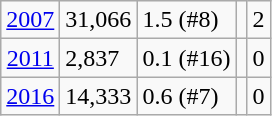<table class="sortable wikitable">
<tr>
<td align=center><a href='#'>2007</a></td>
<td>31,066</td>
<td>1.5 (#8)</td>
<td></td>
<td> 2</td>
</tr>
<tr>
<td align=center><a href='#'>2011</a></td>
<td>2,837</td>
<td>0.1 (#16)</td>
<td></td>
<td> 0</td>
</tr>
<tr>
<td align=center><a href='#'>2016</a></td>
<td>14,333</td>
<td>0.6 (#7)</td>
<td></td>
<td> 0</td>
</tr>
</table>
